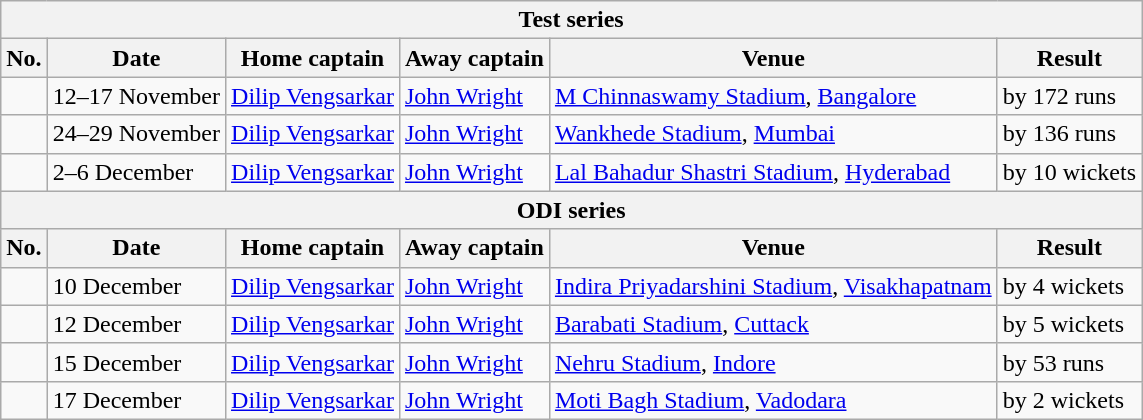<table class="wikitable">
<tr>
<th colspan="9">Test series</th>
</tr>
<tr>
<th>No.</th>
<th>Date</th>
<th>Home captain</th>
<th>Away captain</th>
<th>Venue</th>
<th>Result</th>
</tr>
<tr>
<td></td>
<td>12–17 November</td>
<td><a href='#'>Dilip Vengsarkar</a></td>
<td><a href='#'>John Wright</a></td>
<td><a href='#'>M Chinnaswamy Stadium</a>, <a href='#'>Bangalore</a></td>
<td> by 172 runs</td>
</tr>
<tr>
<td></td>
<td>24–29 November</td>
<td><a href='#'>Dilip Vengsarkar</a></td>
<td><a href='#'>John Wright</a></td>
<td><a href='#'>Wankhede Stadium</a>, <a href='#'>Mumbai</a></td>
<td> by 136 runs</td>
</tr>
<tr>
<td></td>
<td>2–6 December</td>
<td><a href='#'>Dilip Vengsarkar</a></td>
<td><a href='#'>John Wright</a></td>
<td><a href='#'>Lal Bahadur Shastri Stadium</a>, <a href='#'>Hyderabad</a></td>
<td> by 10 wickets</td>
</tr>
<tr>
<th colspan="9">ODI series</th>
</tr>
<tr>
<th>No.</th>
<th>Date</th>
<th>Home captain</th>
<th>Away captain</th>
<th>Venue</th>
<th>Result</th>
</tr>
<tr>
<td></td>
<td>10 December</td>
<td><a href='#'>Dilip Vengsarkar</a></td>
<td><a href='#'>John Wright</a></td>
<td><a href='#'>Indira Priyadarshini Stadium</a>, <a href='#'>Visakhapatnam</a></td>
<td> by 4 wickets</td>
</tr>
<tr>
<td></td>
<td>12 December</td>
<td><a href='#'>Dilip Vengsarkar</a></td>
<td><a href='#'>John Wright</a></td>
<td><a href='#'>Barabati Stadium</a>, <a href='#'>Cuttack</a></td>
<td> by 5 wickets</td>
</tr>
<tr>
<td></td>
<td>15 December</td>
<td><a href='#'>Dilip Vengsarkar</a></td>
<td><a href='#'>John Wright</a></td>
<td><a href='#'>Nehru Stadium</a>, <a href='#'>Indore</a></td>
<td> by 53 runs</td>
</tr>
<tr>
<td></td>
<td>17 December</td>
<td><a href='#'>Dilip Vengsarkar</a></td>
<td><a href='#'>John Wright</a></td>
<td><a href='#'>Moti Bagh Stadium</a>, <a href='#'>Vadodara</a></td>
<td> by 2 wickets</td>
</tr>
</table>
